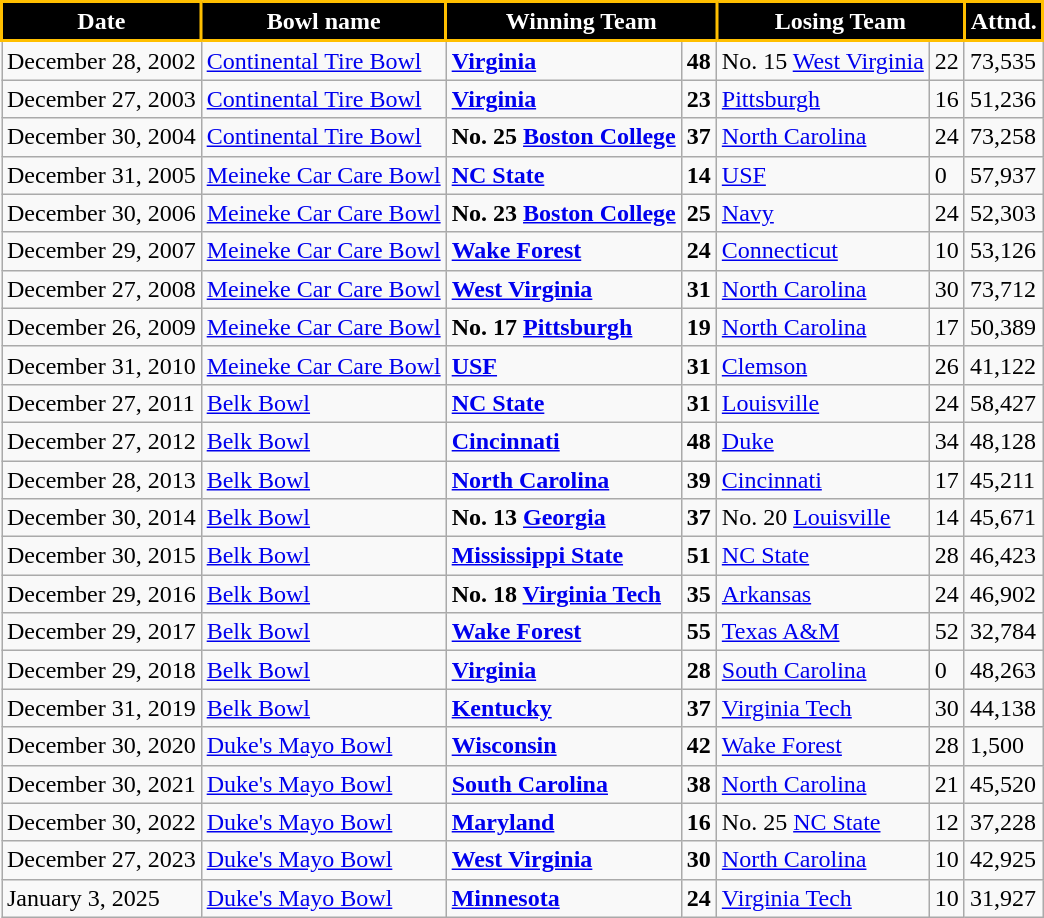<table class="wikitable">
<tr>
<th style="background:#000000; color:#FFFFFF; border: 2px solid #FFBF00;">Date</th>
<th style="background:#000000; color:#FFFFFF; border: 2px solid #FFBF00;">Bowl name</th>
<th style="background:#000000; color:#FFFFFF; border: 2px solid #FFBF00;" colspan="2">Winning Team</th>
<th style="background:#000000; color:#FFFFFF; border: 2px solid #FFBF00;" colspan="2">Losing Team</th>
<th style="background:#000000; color:#FFFFFF; border: 2px solid #FFBF00;">Attnd.</th>
</tr>
<tr>
<td>December 28, 2002</td>
<td><a href='#'>Continental Tire Bowl</a></td>
<td><strong><a href='#'>Virginia</a></strong></td>
<td><strong>48</strong></td>
<td>No. 15 <a href='#'>West Virginia</a></td>
<td>22</td>
<td>73,535</td>
</tr>
<tr>
<td>December 27, 2003</td>
<td><a href='#'>Continental Tire Bowl</a></td>
<td><strong><a href='#'>Virginia</a></strong></td>
<td><strong>23</strong></td>
<td><a href='#'>Pittsburgh</a></td>
<td>16</td>
<td>51,236</td>
</tr>
<tr>
<td>December 30, 2004</td>
<td><a href='#'>Continental Tire Bowl</a></td>
<td><strong>No. 25 <a href='#'>Boston College</a></strong></td>
<td><strong>37</strong></td>
<td><a href='#'>North Carolina</a></td>
<td>24</td>
<td>73,258</td>
</tr>
<tr>
<td>December 31, 2005</td>
<td><a href='#'>Meineke Car Care Bowl</a></td>
<td><strong><a href='#'>NC State</a></strong></td>
<td><strong>14</strong></td>
<td><a href='#'>USF</a></td>
<td>0</td>
<td>57,937</td>
</tr>
<tr>
<td>December 30, 2006</td>
<td><a href='#'>Meineke Car Care Bowl</a></td>
<td><strong>No. 23 <a href='#'>Boston College</a></strong></td>
<td><strong>25</strong></td>
<td><a href='#'>Navy</a></td>
<td>24</td>
<td>52,303</td>
</tr>
<tr>
<td>December 29, 2007</td>
<td><a href='#'>Meineke Car Care Bowl</a></td>
<td><strong><a href='#'>Wake Forest</a></strong></td>
<td><strong>24</strong></td>
<td><a href='#'>Connecticut</a></td>
<td>10</td>
<td>53,126</td>
</tr>
<tr>
<td>December 27, 2008</td>
<td><a href='#'>Meineke Car Care Bowl</a></td>
<td><strong><a href='#'>West Virginia</a></strong></td>
<td><strong>31</strong></td>
<td><a href='#'>North Carolina</a></td>
<td>30</td>
<td>73,712</td>
</tr>
<tr>
<td>December 26, 2009</td>
<td><a href='#'>Meineke Car Care Bowl</a></td>
<td><strong>No. 17 <a href='#'>Pittsburgh</a></strong></td>
<td><strong>19</strong></td>
<td><a href='#'>North Carolina</a></td>
<td>17</td>
<td>50,389</td>
</tr>
<tr>
<td>December 31, 2010</td>
<td><a href='#'>Meineke Car Care Bowl</a></td>
<td><strong><a href='#'>USF</a></strong></td>
<td><strong>31</strong></td>
<td><a href='#'>Clemson</a></td>
<td>26</td>
<td>41,122</td>
</tr>
<tr>
<td>December 27, 2011</td>
<td><a href='#'>Belk Bowl</a></td>
<td><strong><a href='#'>NC State</a></strong></td>
<td><strong>31</strong></td>
<td><a href='#'>Louisville</a></td>
<td>24</td>
<td>58,427</td>
</tr>
<tr>
<td>December 27, 2012</td>
<td><a href='#'>Belk Bowl</a></td>
<td><strong><a href='#'>Cincinnati</a></strong></td>
<td><strong>48</strong></td>
<td><a href='#'>Duke</a></td>
<td>34</td>
<td>48,128</td>
</tr>
<tr>
<td>December 28, 2013</td>
<td><a href='#'>Belk Bowl</a></td>
<td><strong><a href='#'>North Carolina</a></strong></td>
<td><strong>39</strong></td>
<td><a href='#'>Cincinnati</a></td>
<td>17</td>
<td>45,211</td>
</tr>
<tr>
<td>December 30, 2014</td>
<td><a href='#'>Belk Bowl</a></td>
<td><strong>No. 13 <a href='#'>Georgia</a></strong></td>
<td><strong>37</strong></td>
<td>No. 20 <a href='#'>Louisville</a></td>
<td>14</td>
<td>45,671</td>
</tr>
<tr>
<td>December 30, 2015</td>
<td><a href='#'>Belk Bowl</a></td>
<td><strong><a href='#'>Mississippi State</a></strong></td>
<td><strong>51</strong></td>
<td><a href='#'>NC State</a></td>
<td>28</td>
<td>46,423</td>
</tr>
<tr>
<td>December 29, 2016</td>
<td><a href='#'>Belk Bowl</a></td>
<td><strong>No. 18 <a href='#'>Virginia Tech</a></strong></td>
<td><strong>35</strong></td>
<td><a href='#'>Arkansas</a></td>
<td>24</td>
<td>46,902</td>
</tr>
<tr>
<td>December 29, 2017</td>
<td><a href='#'>Belk Bowl</a></td>
<td><strong><a href='#'>Wake Forest</a></strong></td>
<td><strong>55</strong></td>
<td><a href='#'>Texas A&M</a></td>
<td>52</td>
<td>32,784</td>
</tr>
<tr>
<td>December 29, 2018</td>
<td><a href='#'>Belk Bowl</a></td>
<td><strong><a href='#'>Virginia</a></strong></td>
<td><strong>28</strong></td>
<td><a href='#'>South Carolina</a></td>
<td>0</td>
<td>48,263</td>
</tr>
<tr>
<td>December 31, 2019</td>
<td><a href='#'>Belk Bowl</a></td>
<td><strong><a href='#'>Kentucky</a></strong></td>
<td><strong>37</strong></td>
<td><a href='#'>Virginia Tech</a></td>
<td>30</td>
<td>44,138</td>
</tr>
<tr>
<td>December 30, 2020</td>
<td><a href='#'>Duke's Mayo Bowl</a></td>
<td><strong><a href='#'>Wisconsin</a></strong></td>
<td><strong>42</strong></td>
<td><a href='#'>Wake Forest</a></td>
<td>28</td>
<td>1,500</td>
</tr>
<tr>
<td>December 30, 2021</td>
<td><a href='#'>Duke's Mayo Bowl</a></td>
<td><strong><a href='#'>South Carolina</a></strong></td>
<td><strong>38</strong></td>
<td><a href='#'>North Carolina</a></td>
<td>21</td>
<td>45,520</td>
</tr>
<tr>
<td>December 30, 2022</td>
<td><a href='#'>Duke's Mayo Bowl</a></td>
<td><strong><a href='#'> Maryland</a></strong></td>
<td><strong>16</strong></td>
<td>No. 25 <a href='#'>NC State</a></td>
<td>12</td>
<td>37,228</td>
</tr>
<tr>
<td>December 27, 2023</td>
<td><a href='#'>Duke's Mayo Bowl</a></td>
<td><strong><a href='#'>West Virginia</a></strong></td>
<td><strong>30</strong></td>
<td><a href='#'>North Carolina</a></td>
<td>10</td>
<td>42,925</td>
</tr>
<tr>
<td>January 3, 2025</td>
<td><a href='#'>Duke's Mayo Bowl</a></td>
<td><strong><a href='#'>Minnesota</a></strong></td>
<td><strong>24</strong></td>
<td><a href='#'>Virginia Tech</a></td>
<td>10</td>
<td>31,927</td>
</tr>
</table>
